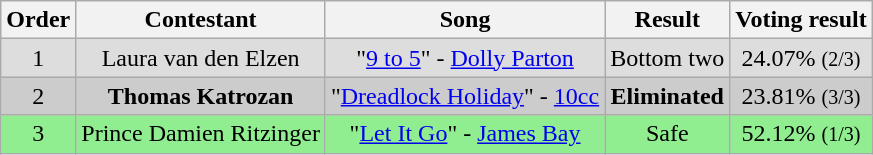<table class="wikitable" style="text-align:center;">
<tr>
<th>Order</th>
<th>Contestant</th>
<th>Song</th>
<th>Result</th>
<th>Voting result</th>
</tr>
<tr bgcolor="#dddddd">
<td>1</td>
<td>Laura van den Elzen</td>
<td>"<a href='#'>9 to 5</a>" - <a href='#'>Dolly Parton</a></td>
<td>Bottom two</td>
<td>24.07% <small>(2/3)</small></td>
</tr>
<tr bgcolor="#cccccc">
<td>2</td>
<td><strong>Thomas Katrozan</strong></td>
<td>"<a href='#'>Dreadlock Holiday</a>" - <a href='#'>10cc</a></td>
<td><strong>Eliminated</strong></td>
<td>23.81% <small>(3/3)</small></td>
</tr>
<tr bgcolor="lightgreen">
<td>3</td>
<td>Prince Damien Ritzinger</td>
<td>"<a href='#'>Let It Go</a>" - <a href='#'>James Bay</a></td>
<td>Safe</td>
<td>52.12% <small>(1/3)</small></td>
</tr>
</table>
